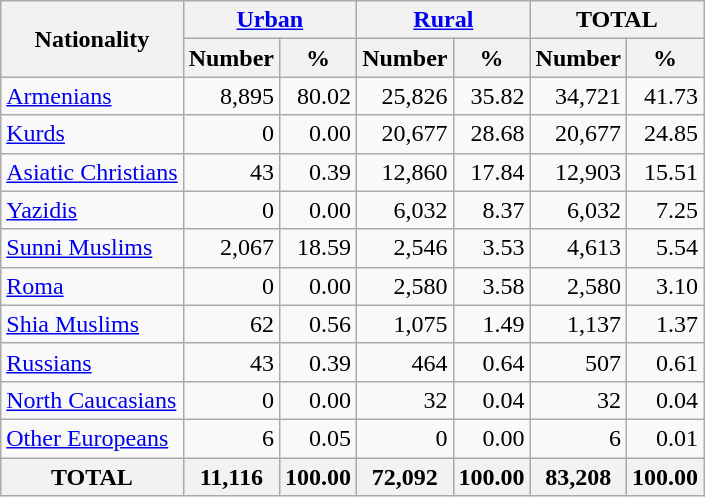<table class="wikitable sortable">
<tr>
<th rowspan="2">Nationality</th>
<th colspan="2"><a href='#'>Urban</a></th>
<th colspan="2"><a href='#'>Rural</a></th>
<th colspan="2">TOTAL</th>
</tr>
<tr>
<th>Number</th>
<th>%</th>
<th>Number</th>
<th>%</th>
<th>Number</th>
<th>%</th>
</tr>
<tr>
<td><a href='#'>Armenians</a></td>
<td align="right">8,895</td>
<td align="right">80.02</td>
<td align="right">25,826</td>
<td align="right">35.82</td>
<td align="right">34,721</td>
<td align="right">41.73</td>
</tr>
<tr>
<td><a href='#'>Kurds</a></td>
<td align="right">0</td>
<td align="right">0.00</td>
<td align="right">20,677</td>
<td align="right">28.68</td>
<td align="right">20,677</td>
<td align="right">24.85</td>
</tr>
<tr>
<td><a href='#'>Asiatic Christians</a></td>
<td align="right">43</td>
<td align="right">0.39</td>
<td align="right">12,860</td>
<td align="right">17.84</td>
<td align="right">12,903</td>
<td align="right">15.51</td>
</tr>
<tr>
<td><a href='#'>Yazidis</a></td>
<td align="right">0</td>
<td align="right">0.00</td>
<td align="right">6,032</td>
<td align="right">8.37</td>
<td align="right">6,032</td>
<td align="right">7.25</td>
</tr>
<tr>
<td><a href='#'>Sunni Muslims</a></td>
<td align="right">2,067</td>
<td align="right">18.59</td>
<td align="right">2,546</td>
<td align="right">3.53</td>
<td align="right">4,613</td>
<td align="right">5.54</td>
</tr>
<tr>
<td><a href='#'>Roma</a></td>
<td align="right">0</td>
<td align="right">0.00</td>
<td align="right">2,580</td>
<td align="right">3.58</td>
<td align="right">2,580</td>
<td align="right">3.10</td>
</tr>
<tr>
<td><a href='#'>Shia Muslims</a></td>
<td align="right">62</td>
<td align="right">0.56</td>
<td align="right">1,075</td>
<td align="right">1.49</td>
<td align="right">1,137</td>
<td align="right">1.37</td>
</tr>
<tr>
<td><a href='#'>Russians</a></td>
<td align="right">43</td>
<td align="right">0.39</td>
<td align="right">464</td>
<td align="right">0.64</td>
<td align="right">507</td>
<td align="right">0.61</td>
</tr>
<tr>
<td><a href='#'>North Caucasians</a></td>
<td align="right">0</td>
<td align="right">0.00</td>
<td align="right">32</td>
<td align="right">0.04</td>
<td align="right">32</td>
<td align="right">0.04</td>
</tr>
<tr>
<td><a href='#'>Other Europeans</a></td>
<td align="right">6</td>
<td align="right">0.05</td>
<td align="right">0</td>
<td align="right">0.00</td>
<td align="right">6</td>
<td align="right">0.01</td>
</tr>
<tr>
<th>TOTAL</th>
<th>11,116</th>
<th>100.00</th>
<th>72,092</th>
<th>100.00</th>
<th>83,208</th>
<th>100.00</th>
</tr>
</table>
